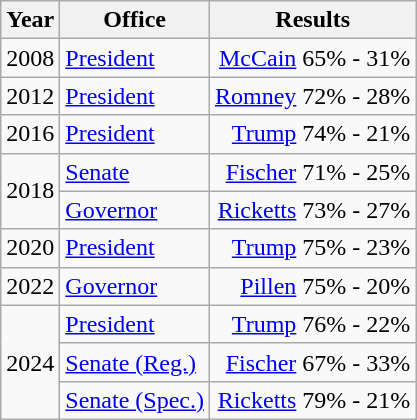<table class=wikitable>
<tr>
<th>Year</th>
<th>Office</th>
<th>Results</th>
</tr>
<tr>
<td>2008</td>
<td><a href='#'>President</a></td>
<td align="right" ><a href='#'>McCain</a> 65% - 31%</td>
</tr>
<tr>
<td>2012</td>
<td><a href='#'>President</a></td>
<td align="right" ><a href='#'>Romney</a> 72% - 28%</td>
</tr>
<tr>
<td>2016</td>
<td><a href='#'>President</a></td>
<td align="right" ><a href='#'>Trump</a> 74% - 21%</td>
</tr>
<tr>
<td rowspan=2>2018</td>
<td><a href='#'>Senate</a></td>
<td align="right" ><a href='#'>Fischer</a> 71% - 25%</td>
</tr>
<tr>
<td><a href='#'>Governor</a></td>
<td align="right" ><a href='#'>Ricketts</a> 73% - 27%</td>
</tr>
<tr>
<td>2020</td>
<td><a href='#'>President</a></td>
<td align="right" ><a href='#'>Trump</a> 75% - 23%</td>
</tr>
<tr>
<td>2022</td>
<td><a href='#'>Governor</a></td>
<td align="right" ><a href='#'>Pillen</a> 75% - 20%</td>
</tr>
<tr>
<td rowspan=3>2024</td>
<td><a href='#'>President</a></td>
<td align="right" ><a href='#'>Trump</a> 76% - 22%</td>
</tr>
<tr>
<td><a href='#'>Senate (Reg.)</a></td>
<td align="right" ><a href='#'>Fischer</a> 67% - 33%</td>
</tr>
<tr>
<td><a href='#'>Senate (Spec.)</a></td>
<td align="right" ><a href='#'>Ricketts</a> 79% - 21%</td>
</tr>
</table>
